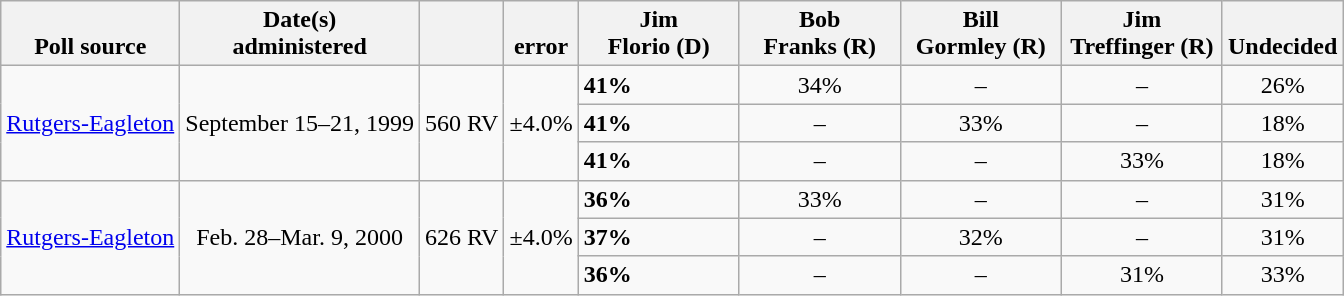<table class="wikitable">
<tr valign= bottom>
<th>Poll source</th>
<th>Date(s)<br>administered</th>
<th></th>
<th><br>error</th>
<th style="width:100px;">Jim<br>Florio (D)</th>
<th style="width:100px;">Bob<br>Franks (R)</th>
<th style="width:100px;">Bill<br>Gormley (R)</th>
<th style="width:100px;">Jim<br>Treffinger (R)</th>
<th>Undecided</th>
</tr>
<tr>
<td rowspan="3"><a href='#'>Rutgers-Eagleton</a></td>
<td rowspan="3" align=center>September 15–21, 1999</td>
<td rowspan="3" align=center>560 RV</td>
<td rowspan="3" align=center>±4.0%</td>
<td><strong>41%</strong></td>
<td align=center>34%</td>
<td align=center>–</td>
<td align=center>–</td>
<td align=center>26%</td>
</tr>
<tr>
<td><strong>41%</strong></td>
<td align=center>–</td>
<td align=center>33%</td>
<td align=center>–</td>
<td align=center>18%</td>
</tr>
<tr>
<td><strong>41%</strong></td>
<td align=center>–</td>
<td align=center>–</td>
<td align=center>33%</td>
<td align=center>18%</td>
</tr>
<tr>
<td rowspan="3"><a href='#'>Rutgers-Eagleton</a></td>
<td rowspan="3" align=center>Feb. 28–Mar. 9, 2000</td>
<td rowspan="3" align=center>626 RV</td>
<td rowspan="3" align=center>±4.0%</td>
<td><strong>36%</strong></td>
<td align=center>33%</td>
<td align=center>–</td>
<td align=center>–</td>
<td align=center>31%</td>
</tr>
<tr>
<td><strong>37%</strong></td>
<td align=center>–</td>
<td align=center>32%</td>
<td align=center>–</td>
<td align=center>31%</td>
</tr>
<tr>
<td><strong>36%</strong></td>
<td align=center>–</td>
<td align=center>–</td>
<td align=center>31%</td>
<td align=center>33%</td>
</tr>
</table>
